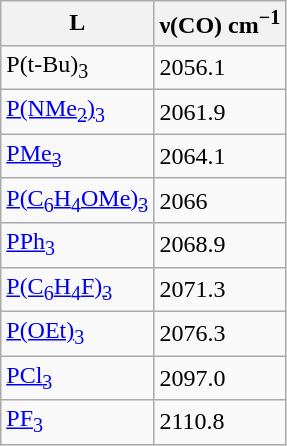<table class = "wikitable" align="left">
<tr>
<th>L</th>
<th>ν(CO) cm<sup>−1</sup></th>
</tr>
<tr>
<td>P(t-Bu)<sub>3</sub></td>
<td>2056.1</td>
</tr>
<tr>
<td><a href='#'>P(NMe<sub>2</sub>)<sub>3</sub></a></td>
<td>2061.9</td>
</tr>
<tr>
<td><a href='#'>PMe<sub>3</sub></a></td>
<td>2064.1</td>
</tr>
<tr>
<td><a href='#'>P(C<sub>6</sub>H<sub>4</sub>OMe)<sub>3</sub></a></td>
<td>2066</td>
</tr>
<tr>
<td><a href='#'>PPh<sub>3</sub></a></td>
<td>2068.9</td>
</tr>
<tr>
<td><a href='#'>P(C<sub>6</sub>H<sub>4</sub>F)<sub>3</sub></a></td>
<td>2071.3</td>
</tr>
<tr>
<td><a href='#'>P(OEt)<sub>3</sub></a></td>
<td>2076.3</td>
</tr>
<tr>
<td><a href='#'>PCl<sub>3</sub></a></td>
<td>2097.0</td>
</tr>
<tr>
<td><a href='#'>PF<sub>3</sub></a></td>
<td>2110.8</td>
</tr>
</table>
